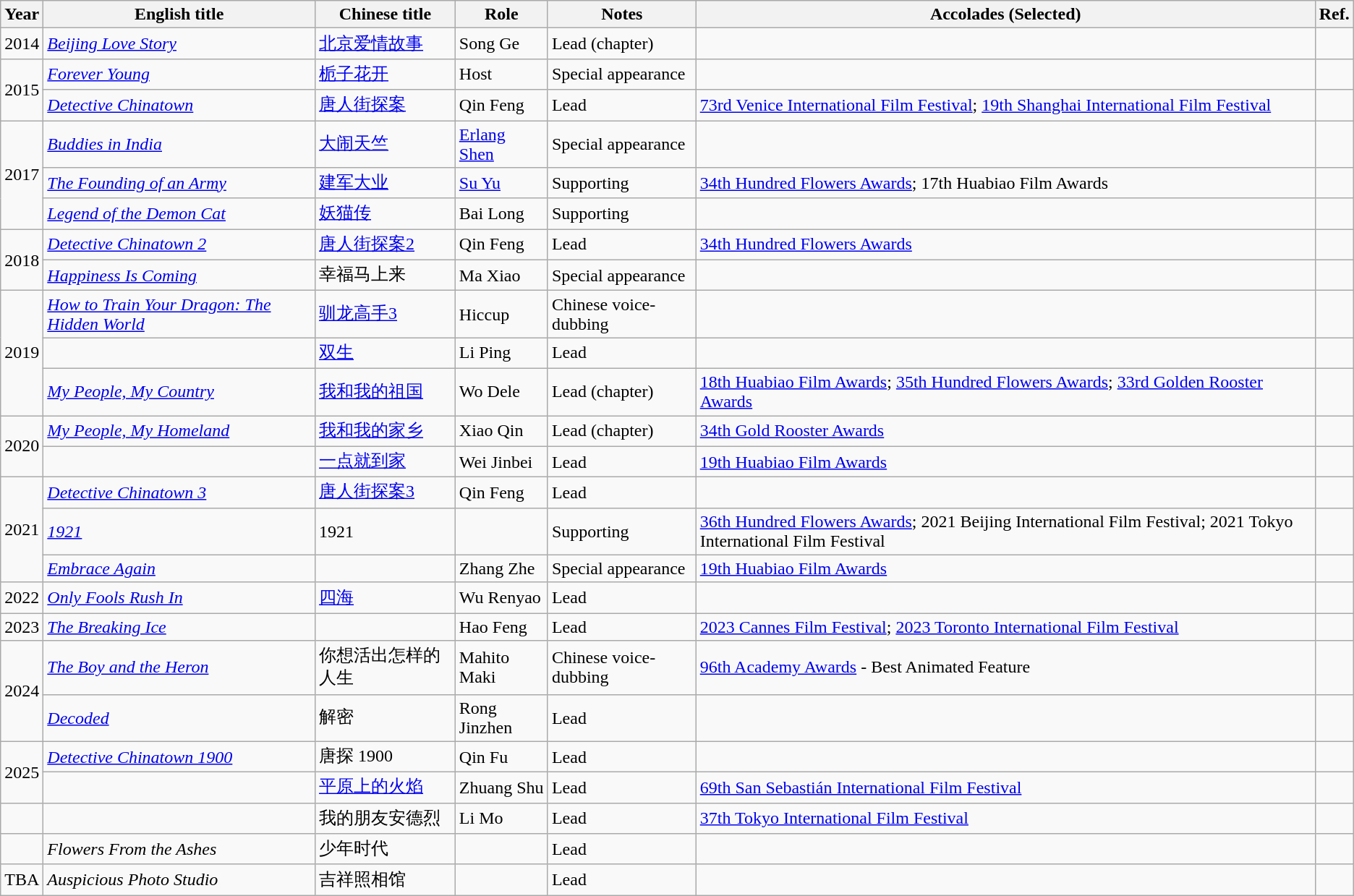<table class="wikitable sortable">
<tr>
<th>Year</th>
<th>English title</th>
<th>Chinese title</th>
<th>Role</th>
<th>Notes</th>
<th>Accolades (Selected)</th>
<th>Ref.</th>
</tr>
<tr>
<td rowspan="1">2014</td>
<td><em><a href='#'>Beijing Love Story</a></em></td>
<td><a href='#'>北京爱情故事</a></td>
<td>Song Ge</td>
<td>Lead (chapter)</td>
<td></td>
<td></td>
</tr>
<tr>
<td rowspan=2>2015</td>
<td><em><a href='#'>Forever Young</a></em></td>
<td><a href='#'>栀子花开</a></td>
<td>Host</td>
<td>Special appearance</td>
<td></td>
<td></td>
</tr>
<tr>
<td><em><a href='#'>Detective Chinatown</a></em></td>
<td><a href='#'>唐人街探案</a></td>
<td>Qin Feng</td>
<td>Lead</td>
<td><a href='#'>73rd Venice International Film Festival</a>; <a href='#'>19th Shanghai International Film Festival</a></td>
<td></td>
</tr>
<tr>
<td rowspan=3>2017</td>
<td><em><a href='#'>Buddies in India</a></em></td>
<td><a href='#'>大闹天竺</a></td>
<td><a href='#'>Erlang Shen</a></td>
<td>Special appearance</td>
<td></td>
<td></td>
</tr>
<tr>
<td><em><a href='#'>The Founding of an Army</a></em></td>
<td><a href='#'>建军大业</a></td>
<td><a href='#'>Su Yu</a></td>
<td>Supporting</td>
<td><a href='#'>34th Hundred Flowers Awards</a>; 17th Huabiao Film Awards</td>
<td></td>
</tr>
<tr>
<td><em><a href='#'>Legend of the Demon Cat</a></em></td>
<td><a href='#'>妖猫传</a></td>
<td>Bai Long</td>
<td>Supporting</td>
<td></td>
<td></td>
</tr>
<tr>
<td rowspan=2>2018</td>
<td><em><a href='#'>Detective Chinatown 2</a></em></td>
<td><a href='#'>唐人街探案2</a></td>
<td>Qin Feng</td>
<td>Lead</td>
<td><a href='#'>34th Hundred Flowers Awards</a></td>
<td></td>
</tr>
<tr>
<td><em><a href='#'>Happiness Is Coming</a></em></td>
<td>幸福马上来</td>
<td>Ma Xiao</td>
<td>Special appearance</td>
<td></td>
<td></td>
</tr>
<tr>
<td rowspan=3>2019</td>
<td><em><a href='#'>How to Train Your Dragon: The Hidden World</a></em></td>
<td><a href='#'>驯龙高手3</a></td>
<td>Hiccup</td>
<td>Chinese voice-dubbing</td>
<td></td>
<td></td>
</tr>
<tr>
<td><em></em></td>
<td><a href='#'>双生</a></td>
<td>Li Ping</td>
<td>Lead</td>
<td></td>
<td></td>
</tr>
<tr>
<td><em><a href='#'>My People, My Country</a></em></td>
<td><a href='#'>我和我的祖国</a></td>
<td>Wo Dele</td>
<td>Lead (chapter)</td>
<td><a href='#'>18th Huabiao Film Awards</a>; <a href='#'>35th Hundred Flowers Awards</a>; <a href='#'>33rd Golden Rooster Awards</a></td>
<td></td>
</tr>
<tr>
<td rowspan=2>2020</td>
<td><em><a href='#'>My People, My Homeland</a></em></td>
<td><a href='#'>我和我的家乡</a></td>
<td>Xiao Qin</td>
<td>Lead (chapter)</td>
<td><a href='#'>34th Gold Rooster Awards</a></td>
<td></td>
</tr>
<tr>
<td><em></em></td>
<td><a href='#'>一点就到家</a></td>
<td>Wei Jinbei</td>
<td>Lead</td>
<td><a href='#'>19th Huabiao Film Awards</a></td>
<td></td>
</tr>
<tr>
<td rowspan="3">2021</td>
<td><em><a href='#'>Detective Chinatown 3</a></em></td>
<td><a href='#'>唐人街探案3</a></td>
<td>Qin Feng</td>
<td>Lead</td>
<td></td>
<td></td>
</tr>
<tr>
<td><em><a href='#'>1921</a></em></td>
<td>1921</td>
<td></td>
<td>Supporting</td>
<td><a href='#'>36th Hundred Flowers Awards</a>; 2021 Beijing International Film Festival; 2021 Tokyo International Film Festival</td>
<td></td>
</tr>
<tr>
<td><em><a href='#'>Embrace Again</a></em></td>
<td></td>
<td>Zhang Zhe</td>
<td>Special appearance</td>
<td><a href='#'>19th Huabiao Film Awards</a></td>
<td></td>
</tr>
<tr>
<td>2022</td>
<td><em><a href='#'>Only Fools Rush In</a></em></td>
<td><a href='#'>四海</a></td>
<td>Wu Renyao</td>
<td>Lead</td>
<td></td>
<td></td>
</tr>
<tr>
<td>2023</td>
<td><em><a href='#'>The Breaking Ice</a></em></td>
<td></td>
<td>Hao Feng</td>
<td>Lead</td>
<td><a href='#'>2023 Cannes Film Festival</a>; <a href='#'>2023 Toronto International Film Festival</a></td>
<td></td>
</tr>
<tr>
<td rowspan="2">2024</td>
<td><em><a href='#'>The Boy and the Heron</a></em></td>
<td>你想活出怎样的人生</td>
<td>Mahito Maki</td>
<td>Chinese voice-dubbing</td>
<td><a href='#'>96th Academy Awards</a> - Best Animated Feature</td>
<td></td>
</tr>
<tr>
<td><em><a href='#'>Decoded</a></em></td>
<td>解密</td>
<td>Rong Jinzhen</td>
<td>Lead</td>
<td></td>
<td></td>
</tr>
<tr>
<td rowspan="2">2025</td>
<td><em><a href='#'>Detective Chinatown 1900</a></em></td>
<td>唐探 1900</td>
<td>Qin Fu</td>
<td>Lead</td>
<td></td>
<td></td>
</tr>
<tr>
<td><em></em></td>
<td><a href='#'>平原上的火焰</a></td>
<td>Zhuang Shu</td>
<td>Lead</td>
<td><a href='#'>69th San Sebastián International Film Festival</a></td>
<td></td>
</tr>
<tr>
<td></td>
<td><em></em></td>
<td>我的朋友安德烈</td>
<td>Li Mo</td>
<td>Lead</td>
<td><a href='#'>37th Tokyo International Film Festival</a></td>
<td></td>
</tr>
<tr>
<td></td>
<td><em>Flowers From the Ashes</em></td>
<td>少年时代</td>
<td></td>
<td>Lead</td>
<td></td>
<td></td>
</tr>
<tr>
<td>TBA</td>
<td><em>Auspicious Photo Studio</em></td>
<td>吉祥照相馆</td>
<td></td>
<td>Lead</td>
<td></td>
<td></td>
</tr>
</table>
